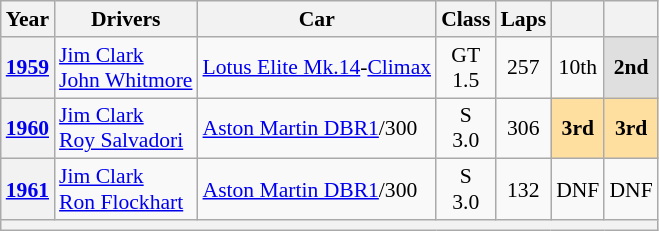<table class="wikitable" style="text-align:center; font-size:90%">
<tr>
<th>Year</th>
<th>Drivers</th>
<th>Car</th>
<th>Class</th>
<th>Laps</th>
<th></th>
<th></th>
</tr>
<tr>
<th><a href='#'>1959</a></th>
<td align="left"> <a href='#'>Jim Clark</a><br> <a href='#'>John Whitmore</a></td>
<td align="left"><a href='#'>Lotus Elite Mk.14</a>-<a href='#'>Climax</a></td>
<td>GT<br>1.5</td>
<td>257</td>
<td>10th</td>
<td style="background:#DFDFDF;"><strong>2nd</strong></td>
</tr>
<tr>
<th><a href='#'>1960</a></th>
<td align="left"> <a href='#'>Jim Clark</a><br> <a href='#'>Roy Salvadori</a></td>
<td align="left"><a href='#'>Aston Martin DBR1</a>/300</td>
<td>S<br>3.0</td>
<td>306</td>
<td style="background:#FFDF9F;"><strong>3rd</strong></td>
<td style="background:#FFDF9F;"><strong>3rd</strong></td>
</tr>
<tr>
<th><a href='#'>1961</a></th>
<td align="left"> <a href='#'>Jim Clark</a><br> <a href='#'>Ron Flockhart</a></td>
<td align="left"><a href='#'>Aston Martin DBR1</a>/300</td>
<td>S<br>3.0</td>
<td>132</td>
<td>DNF</td>
<td>DNF</td>
</tr>
<tr>
<th colspan="8"></th>
</tr>
</table>
